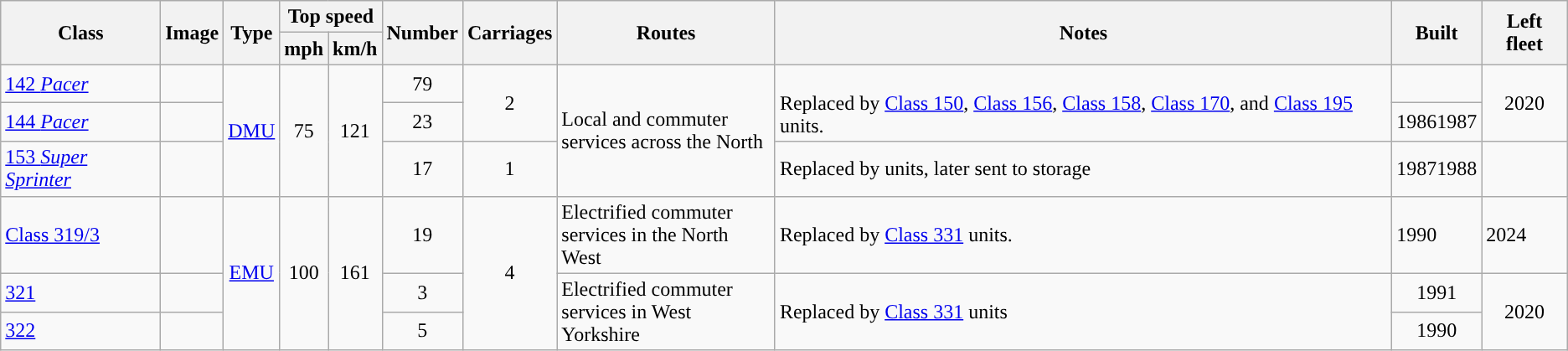<table class="wikitable">
<tr>
<th rowspan="2">Class</th>
<th rowspan="2">Image</th>
<th rowspan="2">Type</th>
<th colspan="2">Top speed</th>
<th rowspan="2">Number</th>
<th rowspan="2">Carriages</th>
<th rowspan="2">Routes</th>
<th rowspan="2">Notes</th>
<th rowspan="2">Built</th>
<th rowspan="2">Left fleet</th>
</tr>
<tr>
<th>mph</th>
<th>km/h</th>
</tr>
<tr>
<td><a href='#'>142 <em>Pacer</em></a></td>
<td></td>
<td rowspan="3" style="text-align:center;"><a href='#'>DMU</a></td>
<td rowspan="3" style="text-align:center;">75</td>
<td rowspan="3" style="text-align:center;">121</td>
<td style="text-align:center;">79</td>
<td rowspan="2" style="text-align:center;">2</td>
<td rowspan="3">Local and commuter<br>services across the North</td>
<td rowspan="2" style="style="><br>Replaced by <a href='#'>Class 150</a>, <a href='#'>Class 156</a>, <a href='#'>Class 158</a>, <a href='#'>Class 170</a>, and <a href='#'>Class 195</a> units.</td>
<td style="text-align:center;"></td>
<td rowspan="2" style="text-align:center;">2020</td>
</tr>
<tr>
<td><a href='#'>144 <em>Pacer</em></a></td>
<td></td>
<td style="text-align:center;">23</td>
<td style="text-align:center;">19861987</td>
</tr>
<tr>
<td><a href='#'>153 <em>Super Sprinter</em></a></td>
<td></td>
<td style="text-align:center;">17</td>
<td style="text-align:center;">1</td>
<td>Replaced by  units, later sent to storage</td>
<td style="text-align:center;">19871988</td>
<td rowspan="1" style="text-align:center;"></td>
</tr>
<tr>
<td><a href='#'>Class 319/3</a></td>
<td></td>
<td rowspan="3" style="text-align:center;"><a href='#'>EMU</a></td>
<td rowspan="3" style="text-align:center;">100</td>
<td rowspan="3" style="text-align:center;">161</td>
<td style="text-align:center;">19</td>
<td rowspan="3" style="text-align:center;">4</td>
<td>Electrified commuter<br>services in the North West</td>
<td>Replaced by <a href='#'>Class 331</a> units.</td>
<td>1990</td>
<td>2024</td>
</tr>
<tr>
<td><a href='#'>321</a></td>
<td></td>
<td style="text-align:center;">3</td>
<td rowspan="2">Electrified commuter<br>services in West Yorkshire</td>
<td rowspan="2">Replaced by <a href='#'>Class 331</a> units</td>
<td style="text-align:center;">1991</td>
<td rowspan="2" style="text-align:center;">2020</td>
</tr>
<tr>
<td><a href='#'>322</a></td>
<td></td>
<td style="text-align:center;">5</td>
<td style="text-align:center;">1990</td>
</tr>
</table>
